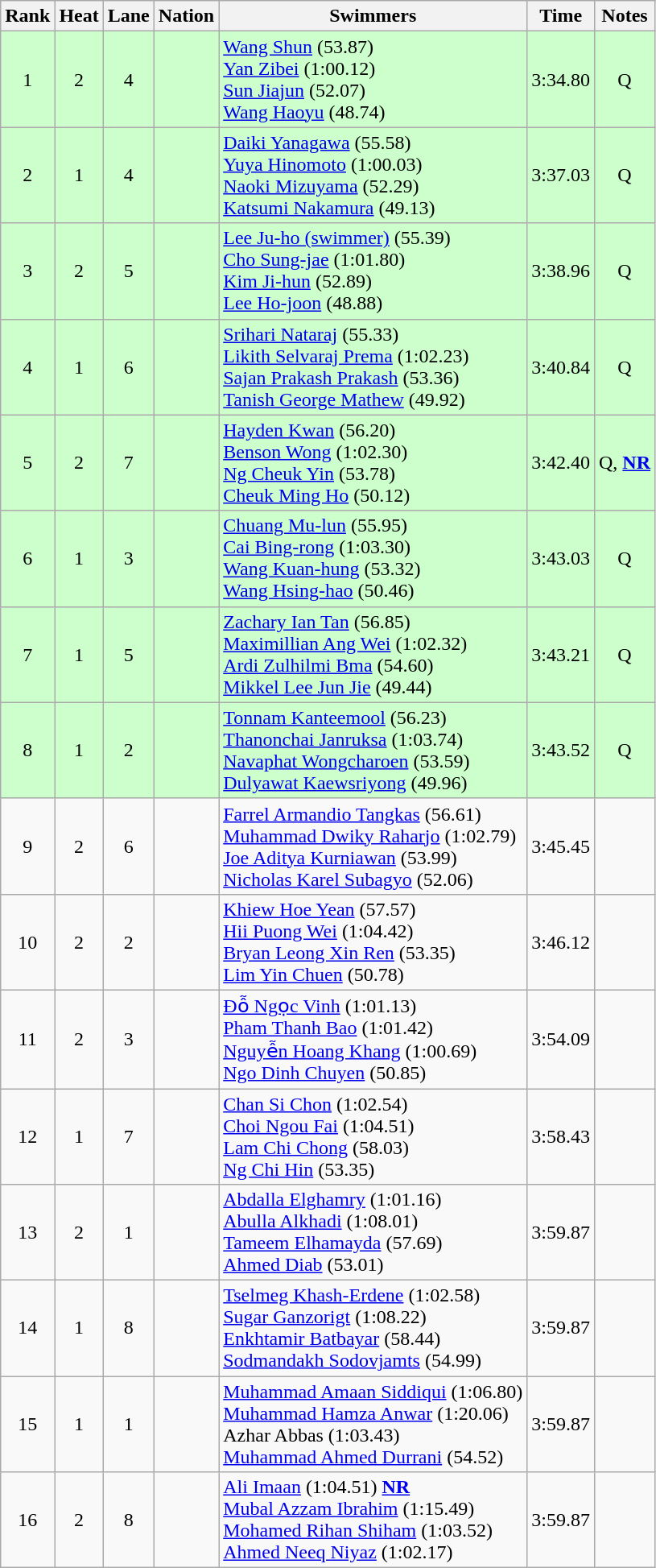<table class="wikitable sortable" style="text-align:center">
<tr>
<th>Rank</th>
<th>Heat</th>
<th>Lane</th>
<th>Nation</th>
<th>Swimmers</th>
<th>Time</th>
<th>Notes</th>
</tr>
<tr bgcolor=ccffcc>
<td>1</td>
<td>2</td>
<td>4</td>
<td align=left></td>
<td align=left><a href='#'>Wang Shun</a> (53.87)<br><a href='#'>Yan Zibei</a> (1:00.12)<br><a href='#'>Sun Jiajun</a> (52.07)<br><a href='#'>Wang Haoyu</a> (48.74)</td>
<td>3:34.80</td>
<td>Q</td>
</tr>
<tr bgcolor=ccffcc>
<td>2</td>
<td>1</td>
<td>4</td>
<td align=left></td>
<td align=left><a href='#'>Daiki Yanagawa</a> (55.58)<br><a href='#'>Yuya Hinomoto</a> (1:00.03)<br><a href='#'>Naoki Mizuyama</a> (52.29)<br><a href='#'>Katsumi Nakamura</a> (49.13)</td>
<td>3:37.03</td>
<td>Q</td>
</tr>
<tr bgcolor=ccffcc>
<td>3</td>
<td>2</td>
<td>5</td>
<td align=left></td>
<td align=left><a href='#'>Lee Ju-ho (swimmer)</a> (55.39)<br><a href='#'>Cho Sung-jae</a> (1:01.80)<br><a href='#'>Kim Ji-hun</a> (52.89)<br><a href='#'>Lee Ho-joon</a> (48.88)</td>
<td>3:38.96</td>
<td>Q</td>
</tr>
<tr bgcolor=ccffcc>
<td>4</td>
<td>1</td>
<td>6</td>
<td align=left></td>
<td align=left><a href='#'>Srihari Nataraj</a> (55.33)<br><a href='#'>Likith Selvaraj Prema</a> (1:02.23)<br><a href='#'>Sajan Prakash Prakash</a> (53.36)<br><a href='#'>Tanish George Mathew</a> (49.92)</td>
<td>3:40.84</td>
<td>Q</td>
</tr>
<tr bgcolor=ccffcc>
<td>5</td>
<td>2</td>
<td>7</td>
<td align=left></td>
<td align=left><a href='#'>Hayden Kwan</a> (56.20)<br><a href='#'>Benson Wong</a> (1:02.30)<br><a href='#'>Ng Cheuk Yin</a> (53.78)<br><a href='#'>Cheuk Ming Ho</a> (50.12)</td>
<td>3:42.40</td>
<td>Q, <strong><a href='#'>NR</a></strong></td>
</tr>
<tr bgcolor=ccffcc>
<td>6</td>
<td>1</td>
<td>3</td>
<td align=left></td>
<td align=left><a href='#'>Chuang Mu-lun</a> (55.95)<br><a href='#'>Cai Bing-rong</a> (1:03.30)<br><a href='#'>Wang Kuan-hung</a> (53.32)<br><a href='#'>Wang Hsing-hao</a> (50.46)</td>
<td>3:43.03</td>
<td>Q</td>
</tr>
<tr bgcolor=ccffcc>
<td>7</td>
<td>1</td>
<td>5</td>
<td align=left></td>
<td align=left><a href='#'>Zachary Ian Tan</a> (56.85)<br><a href='#'>Maximillian Ang Wei</a> (1:02.32)<br><a href='#'>Ardi Zulhilmi Bma</a> (54.60)<br><a href='#'>Mikkel Lee Jun Jie</a> (49.44)</td>
<td>3:43.21</td>
<td>Q</td>
</tr>
<tr bgcolor=ccffcc>
<td>8</td>
<td>1</td>
<td>2</td>
<td align=left></td>
<td align=left><a href='#'>Tonnam Kanteemool</a> (56.23)<br><a href='#'>Thanonchai Janruksa</a> (1:03.74)<br><a href='#'>Navaphat Wongcharoen</a> (53.59)<br><a href='#'>Dulyawat Kaewsriyong</a> (49.96)</td>
<td>3:43.52</td>
<td>Q</td>
</tr>
<tr>
<td>9</td>
<td>2</td>
<td>6</td>
<td align=left></td>
<td align=left><a href='#'>Farrel Armandio Tangkas</a> (56.61)<br><a href='#'>Muhammad Dwiky Raharjo</a> (1:02.79)<br><a href='#'>Joe Aditya Kurniawan</a> (53.99)<br><a href='#'>Nicholas Karel Subagyo</a> (52.06)</td>
<td>3:45.45</td>
<td></td>
</tr>
<tr>
<td>10</td>
<td>2</td>
<td>2</td>
<td align=left></td>
<td align=left><a href='#'>Khiew Hoe Yean</a> (57.57)<br><a href='#'>Hii Puong Wei</a> (1:04.42)<br><a href='#'>Bryan Leong Xin Ren</a> (53.35)<br><a href='#'>Lim Yin Chuen</a> (50.78)</td>
<td>3:46.12</td>
<td></td>
</tr>
<tr>
<td>11</td>
<td>2</td>
<td>3</td>
<td align=left></td>
<td align=left><a href='#'>Đỗ Ngọc Vinh</a> (1:01.13)<br><a href='#'>Pham Thanh Bao</a> (1:01.42)<br><a href='#'>Nguyễn Hoang Khang</a> (1:00.69)<br><a href='#'>Ngo Dinh Chuyen</a> (50.85)</td>
<td>3:54.09</td>
<td></td>
</tr>
<tr>
<td>12</td>
<td>1</td>
<td>7</td>
<td align=left></td>
<td align=left><a href='#'>Chan Si Chon</a> (1:02.54)<br><a href='#'>Choi Ngou Fai</a> (1:04.51)<br><a href='#'>Lam Chi Chong</a> (58.03)<br><a href='#'>Ng Chi Hin</a> (53.35)</td>
<td>3:58.43</td>
<td></td>
</tr>
<tr>
<td>13</td>
<td>2</td>
<td>1</td>
<td align=left></td>
<td align=left><a href='#'>Abdalla Elghamry</a> (1:01.16)<br><a href='#'>Abulla Alkhadi</a> (1:08.01)<br><a href='#'>Tameem Elhamayda</a> (57.69)<br><a href='#'>Ahmed Diab</a> (53.01)</td>
<td>3:59.87</td>
<td></td>
</tr>
<tr>
<td>14</td>
<td>1</td>
<td>8</td>
<td align=left></td>
<td align=left><a href='#'>Tselmeg Khash-Erdene</a> (1:02.58)<br><a href='#'>Sugar Ganzorigt</a> (1:08.22)<br><a href='#'>Enkhtamir Batbayar</a> (58.44)<br><a href='#'>Sodmandakh Sodovjamts</a> (54.99)</td>
<td>3:59.87</td>
<td></td>
</tr>
<tr>
<td>15</td>
<td>1</td>
<td>1</td>
<td align=left></td>
<td align=left><a href='#'>Muhammad Amaan Siddiqui</a> (1:06.80)<br><a href='#'>Muhammad Hamza Anwar</a> (1:20.06)<br>Azhar Abbas (1:03.43)<br><a href='#'>Muhammad Ahmed Durrani</a> (54.52)</td>
<td>3:59.87</td>
<td></td>
</tr>
<tr>
<td>16</td>
<td>2</td>
<td>8</td>
<td align=left></td>
<td align=left><a href='#'>Ali Imaan</a> (1:04.51) <strong><a href='#'>NR</a></strong> <br><a href='#'>Mubal Azzam Ibrahim</a> (1:15.49)<br><a href='#'>Mohamed Rihan Shiham</a> (1:03.52)<br><a href='#'>Ahmed Neeq Niyaz</a> (1:02.17)</td>
<td>3:59.87</td>
<td></td>
</tr>
</table>
